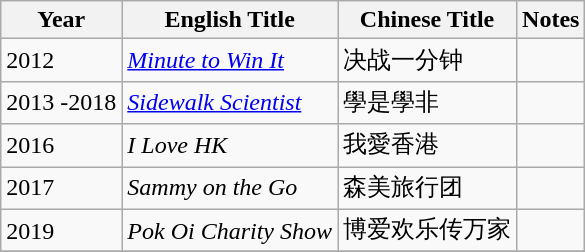<table class="wikitable plainrowheaders sortable">
<tr>
<th scope="col">Year</th>
<th scope="col">English Title</th>
<th scope="col">Chinese Title</th>
<th scope="col" class="unsortable">Notes</th>
</tr>
<tr>
<td>2012</td>
<td><em><a href='#'>Minute to Win It</a></em></td>
<td>决战一分钟</td>
<td></td>
</tr>
<tr>
<td>2013 -2018</td>
<td><em><a href='#'>Sidewalk Scientist</a></em></td>
<td>學是學非</td>
<td></td>
</tr>
<tr>
<td>2016</td>
<td><em>I Love HK</em></td>
<td>我愛香港</td>
<td></td>
</tr>
<tr>
<td>2017</td>
<td><em>Sammy on the Go</em></td>
<td>森美旅行团</td>
<td></td>
</tr>
<tr>
<td>2019</td>
<td><em>Pok Oi Charity Show</em></td>
<td>博爱欢乐传万家</td>
<td></td>
</tr>
<tr>
</tr>
</table>
